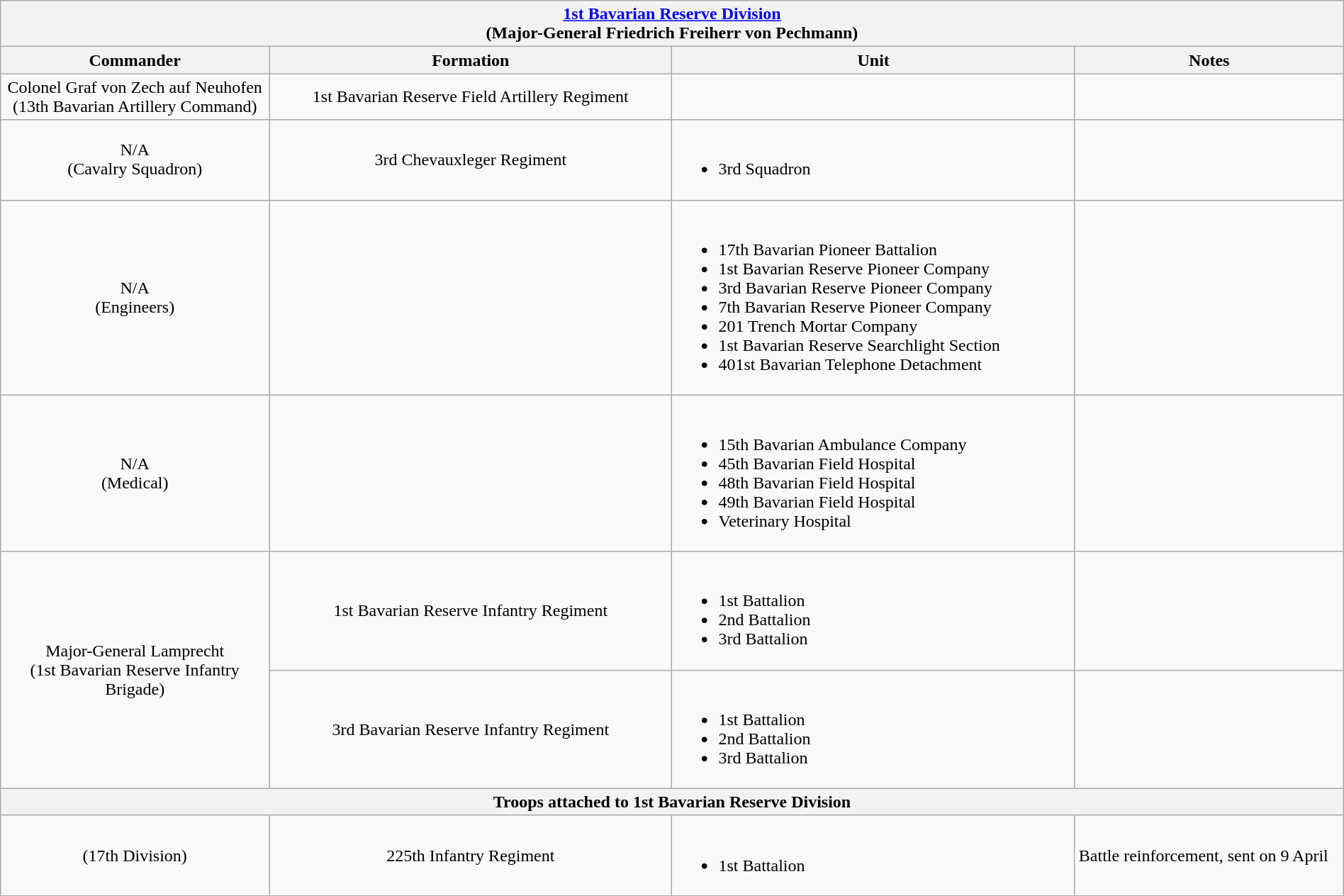<table class="wikitable" width=100%>
<tr valign="top">
<th colspan="4" bgcolor="white"><a href='#'>1st Bavarian Reserve Division</a><br>(Major-General Friedrich Freiherr von Pechmann)</th>
</tr>
<tr>
<th width=20%; align= center rowspan=1>Commander</th>
<th width=30%; align= center rowspan=1>Formation</th>
<th width=30%; align= center rowspan=1>Unit</th>
<th width=20%; align= center rowspan=1>Notes</th>
</tr>
<tr>
<td align= center>Colonel Graf von Zech auf Neuhofen<br>(13th Bavarian Artillery Command)</td>
<td align= center>1st Bavarian Reserve Field Artillery Regiment</td>
<td align= left></td>
<td align= left></td>
</tr>
<tr>
<td align= center>N/A<br>(Cavalry Squadron)</td>
<td align= center>3rd Chevauxleger Regiment</td>
<td align= left><br><ul><li>3rd Squadron</li></ul></td>
<td align= left></td>
</tr>
<tr>
<td align= center>N/A<br>(Engineers)</td>
<td align= center></td>
<td align= left><br><ul><li>17th Bavarian Pioneer Battalion</li><li>1st Bavarian Reserve Pioneer Company</li><li>3rd Bavarian Reserve Pioneer Company</li><li>7th Bavarian Reserve Pioneer Company</li><li>201 Trench Mortar Company</li><li>1st Bavarian Reserve Searchlight Section</li><li>401st Bavarian Telephone Detachment</li></ul></td>
<td align= left></td>
</tr>
<tr>
<td align= center>N/A<br>(Medical)</td>
<td align= center></td>
<td align= left><br><ul><li>15th Bavarian Ambulance Company</li><li>45th Bavarian Field Hospital</li><li>48th Bavarian Field Hospital</li><li>49th Bavarian Field Hospital</li><li>Veterinary Hospital</li></ul></td>
<td align= left></td>
</tr>
<tr>
<td rowspan="2" align= center>Major-General Lamprecht<br>(1st Bavarian Reserve Infantry Brigade)</td>
<td align= center>1st Bavarian Reserve Infantry Regiment</td>
<td align= left><br><ul><li>1st Battalion</li><li>2nd Battalion</li><li>3rd Battalion</li></ul></td>
<td align= left></td>
</tr>
<tr>
<td align= center>3rd Bavarian Reserve Infantry Regiment</td>
<td align= left><br><ul><li>1st Battalion</li><li>2nd Battalion</li><li>3rd Battalion</li></ul></td>
<td align= left></td>
</tr>
<tr valign="top">
<th colspan="4" bgcolor="white">Troops attached to 1st Bavarian Reserve Division</th>
</tr>
<tr>
<td align= center>(17th Division)</td>
<td align= center>225th Infantry Regiment</td>
<td align= left><br><ul><li>1st Battalion</li></ul></td>
<td align= left>Battle reinforcement, sent on 9 April</td>
</tr>
<tr>
</tr>
</table>
